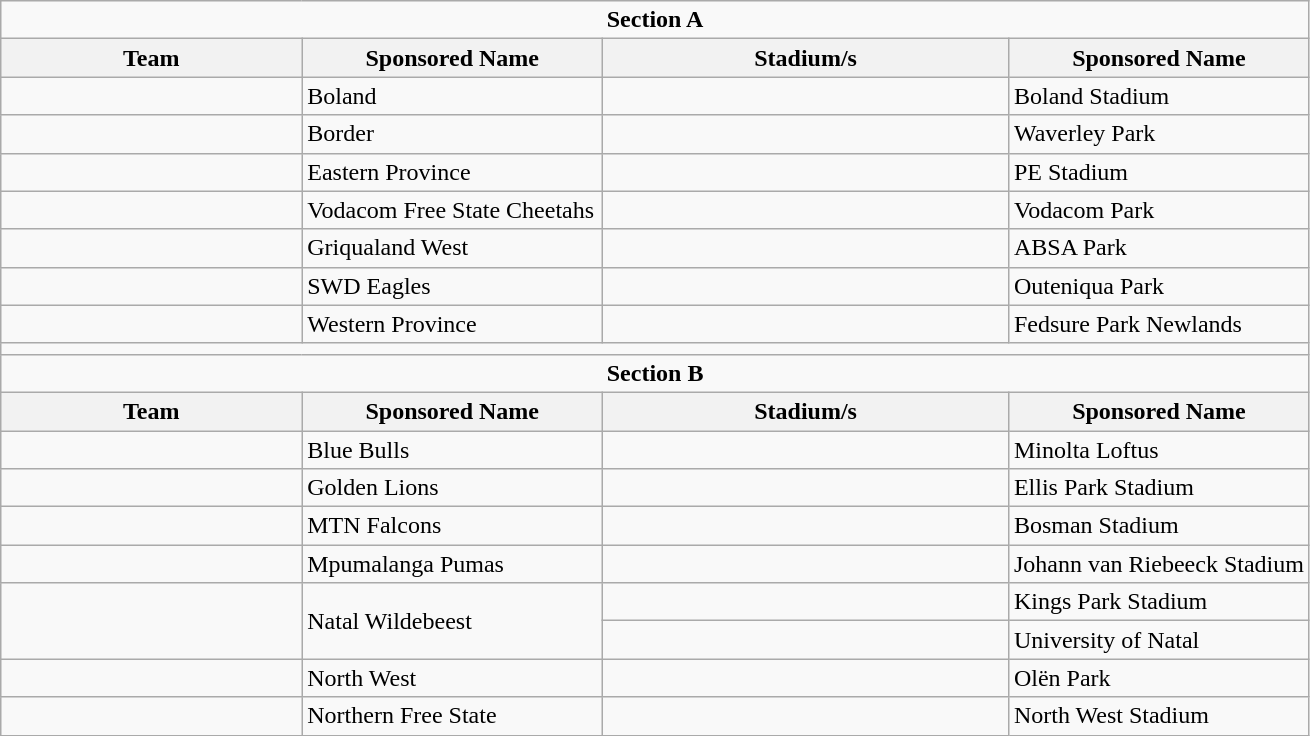<table class="wikitable">
<tr>
<td colspan=4 align=center><strong>Section A</strong></td>
</tr>
<tr>
<th width=23%>Team</th>
<th width=23%>Sponsored Name</th>
<th width=31%>Stadium/s</th>
<th width=23%>Sponsored Name</th>
</tr>
<tr>
<td></td>
<td>Boland</td>
<td></td>
<td>Boland Stadium</td>
</tr>
<tr>
<td></td>
<td>Border</td>
<td></td>
<td>Waverley Park</td>
</tr>
<tr>
<td></td>
<td>Eastern Province</td>
<td></td>
<td>PE Stadium</td>
</tr>
<tr>
<td></td>
<td>Vodacom Free State Cheetahs</td>
<td></td>
<td>Vodacom Park</td>
</tr>
<tr>
<td></td>
<td>Griqualand West</td>
<td></td>
<td>ABSA Park</td>
</tr>
<tr>
<td></td>
<td>SWD Eagles</td>
<td></td>
<td>Outeniqua Park</td>
</tr>
<tr>
<td></td>
<td>Western Province</td>
<td></td>
<td>Fedsure Park Newlands</td>
</tr>
<tr>
<td colspan=4 align=center></td>
</tr>
<tr>
<td colspan=4 align=center><strong>Section B</strong></td>
</tr>
<tr>
<th width=23%>Team</th>
<th width=23%>Sponsored Name</th>
<th width=31%>Stadium/s</th>
<th width=23%>Sponsored Name</th>
</tr>
<tr>
<td></td>
<td>Blue Bulls</td>
<td></td>
<td>Minolta Loftus</td>
</tr>
<tr>
<td></td>
<td>Golden Lions</td>
<td></td>
<td>Ellis Park Stadium</td>
</tr>
<tr>
<td></td>
<td>MTN Falcons</td>
<td></td>
<td>Bosman Stadium</td>
</tr>
<tr>
<td></td>
<td>Mpumalanga Pumas</td>
<td></td>
<td>Johann van Riebeeck Stadium</td>
</tr>
<tr>
<td rowspan=2></td>
<td rowspan=2>Natal Wildebeest</td>
<td></td>
<td>Kings Park Stadium</td>
</tr>
<tr>
<td></td>
<td>University of Natal</td>
</tr>
<tr>
<td></td>
<td>North West</td>
<td></td>
<td>Olën Park</td>
</tr>
<tr>
<td></td>
<td>Northern Free State</td>
<td></td>
<td>North West Stadium</td>
</tr>
</table>
